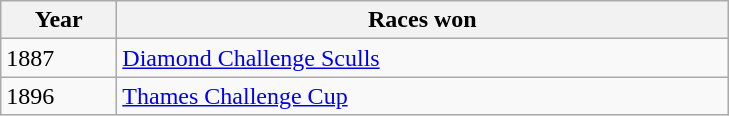<table class="wikitable">
<tr>
<th width=70>Year</th>
<th width=400>Races won</th>
</tr>
<tr>
<td>1887</td>
<td><a href='#'>Diamond Challenge Sculls</a></td>
</tr>
<tr>
<td>1896</td>
<td><a href='#'>Thames Challenge Cup</a></td>
</tr>
</table>
